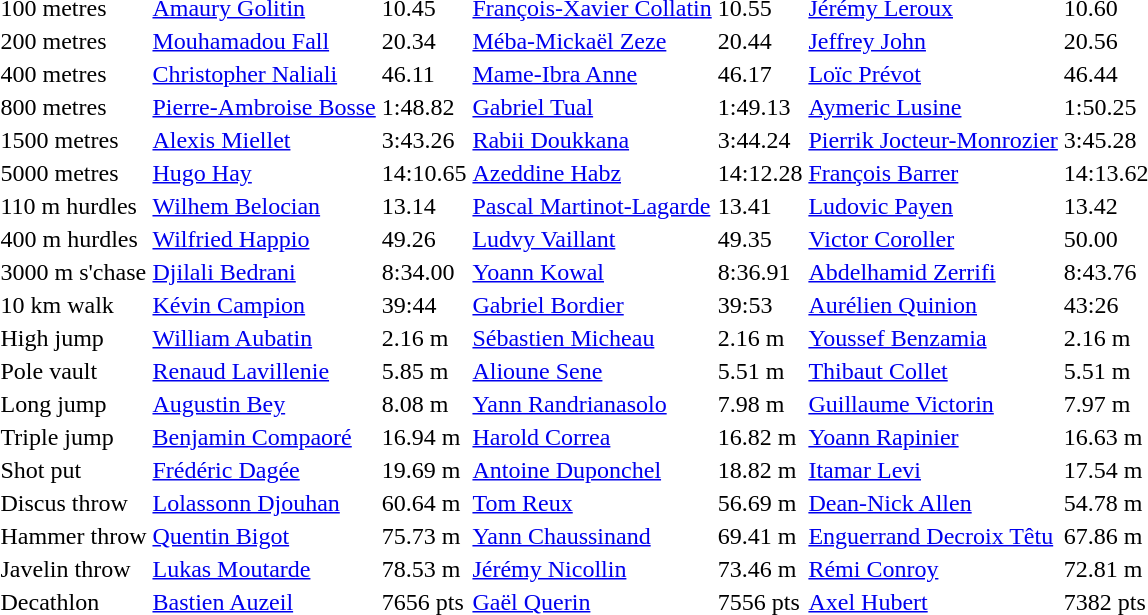<table>
<tr>
<td>100 metres</td>
<td><a href='#'>Amaury Golitin</a></td>
<td>10.45</td>
<td><a href='#'>François-Xavier Collatin</a></td>
<td>10.55</td>
<td><a href='#'>Jérémy Leroux</a></td>
<td>10.60</td>
</tr>
<tr>
<td>200 metres</td>
<td><a href='#'>Mouhamadou Fall</a></td>
<td>20.34 </td>
<td><a href='#'>Méba-Mickaël Zeze</a></td>
<td>20.44 </td>
<td><a href='#'>Jeffrey John</a></td>
<td>20.56</td>
</tr>
<tr>
<td>400 metres</td>
<td><a href='#'>Christopher Naliali</a></td>
<td>46.11 </td>
<td><a href='#'>Mame-Ibra Anne</a></td>
<td>46.17</td>
<td><a href='#'>Loïc Prévot</a></td>
<td>46.44</td>
</tr>
<tr>
<td>800 metres</td>
<td><a href='#'>Pierre-Ambroise Bosse</a></td>
<td>1:48.82</td>
<td><a href='#'>Gabriel Tual</a></td>
<td>1:49.13</td>
<td><a href='#'>Aymeric Lusine</a></td>
<td>1:50.25</td>
</tr>
<tr>
<td>1500 metres</td>
<td><a href='#'>Alexis Miellet</a></td>
<td>3:43.26</td>
<td><a href='#'>Rabii Doukkana</a></td>
<td>3:44.24</td>
<td><a href='#'>Pierrik Jocteur-Monrozier</a></td>
<td>3:45.28</td>
</tr>
<tr>
<td>5000 metres</td>
<td><a href='#'>Hugo Hay</a></td>
<td>14:10.65</td>
<td><a href='#'>Azeddine Habz</a></td>
<td>14:12.28</td>
<td><a href='#'>François Barrer</a></td>
<td>14:13.62</td>
</tr>
<tr>
<td>110 m hurdles</td>
<td><a href='#'>Wilhem Belocian</a></td>
<td>13.14</td>
<td><a href='#'>Pascal Martinot-Lagarde</a></td>
<td>13.41</td>
<td><a href='#'>Ludovic Payen</a></td>
<td>13.42</td>
</tr>
<tr>
<td>400 m hurdles</td>
<td><a href='#'>Wilfried Happio</a></td>
<td>49.26</td>
<td><a href='#'>Ludvy Vaillant</a></td>
<td>49.35</td>
<td><a href='#'>Victor Coroller</a></td>
<td>50.00</td>
</tr>
<tr>
<td>3000 m s'chase</td>
<td><a href='#'>Djilali Bedrani</a></td>
<td>8:34.00</td>
<td><a href='#'>Yoann Kowal</a></td>
<td>8:36.91</td>
<td><a href='#'>Abdelhamid Zerrifi</a></td>
<td>8:43.76</td>
</tr>
<tr>
<td>10 km walk</td>
<td><a href='#'>Kévin Campion</a></td>
<td>39:44</td>
<td><a href='#'>Gabriel Bordier</a></td>
<td>39:53 </td>
<td><a href='#'>Aurélien Quinion</a></td>
<td>43:26</td>
</tr>
<tr>
<td>High jump</td>
<td><a href='#'>William Aubatin</a></td>
<td>2.16 m</td>
<td><a href='#'>Sébastien Micheau</a></td>
<td>2.16 m </td>
<td><a href='#'>Youssef Benzamia</a></td>
<td>2.16 m</td>
</tr>
<tr>
<td>Pole vault</td>
<td><a href='#'>Renaud Lavillenie</a></td>
<td>5.85 m</td>
<td><a href='#'>Alioune Sene</a></td>
<td>5.51 m</td>
<td><a href='#'>Thibaut Collet</a></td>
<td>5.51 m</td>
</tr>
<tr>
<td>Long jump</td>
<td><a href='#'>Augustin Bey</a></td>
<td>8.08 m</td>
<td><a href='#'>Yann Randrianasolo</a></td>
<td>7.98 m</td>
<td><a href='#'>Guillaume Victorin</a></td>
<td>7.97 m</td>
</tr>
<tr>
<td>Triple jump</td>
<td><a href='#'>Benjamin Compaoré</a></td>
<td>16.94 m</td>
<td><a href='#'>Harold Correa</a></td>
<td>16.82 m</td>
<td><a href='#'>Yoann Rapinier</a></td>
<td>16.63 m</td>
</tr>
<tr>
<td>Shot put</td>
<td><a href='#'>Frédéric Dagée</a></td>
<td>19.69 m</td>
<td><a href='#'>Antoine Duponchel</a></td>
<td>18.82 m</td>
<td><a href='#'>Itamar Levi</a></td>
<td>17.54 m</td>
</tr>
<tr>
<td>Discus throw</td>
<td><a href='#'>Lolassonn Djouhan</a></td>
<td>60.64 m</td>
<td><a href='#'>Tom Reux</a></td>
<td>56.69 m</td>
<td><a href='#'>Dean-Nick Allen</a></td>
<td>54.78 m</td>
</tr>
<tr>
<td>Hammer throw</td>
<td><a href='#'>Quentin Bigot</a></td>
<td>75.73 m</td>
<td><a href='#'>Yann Chaussinand</a></td>
<td>69.41 m</td>
<td><a href='#'>Enguerrand Decroix Têtu</a></td>
<td>67.86 m</td>
</tr>
<tr>
<td>Javelin throw</td>
<td><a href='#'>Lukas Moutarde</a></td>
<td>78.53 m </td>
<td><a href='#'>Jérémy Nicollin</a></td>
<td>73.46 m</td>
<td><a href='#'>Rémi Conroy</a></td>
<td>72.81 m </td>
</tr>
<tr>
<td>Decathlon</td>
<td><a href='#'>Bastien Auzeil</a></td>
<td>7656 pts</td>
<td><a href='#'>Gaël Querin</a></td>
<td>7556 pts</td>
<td><a href='#'>Axel Hubert</a></td>
<td>7382 pts</td>
</tr>
</table>
